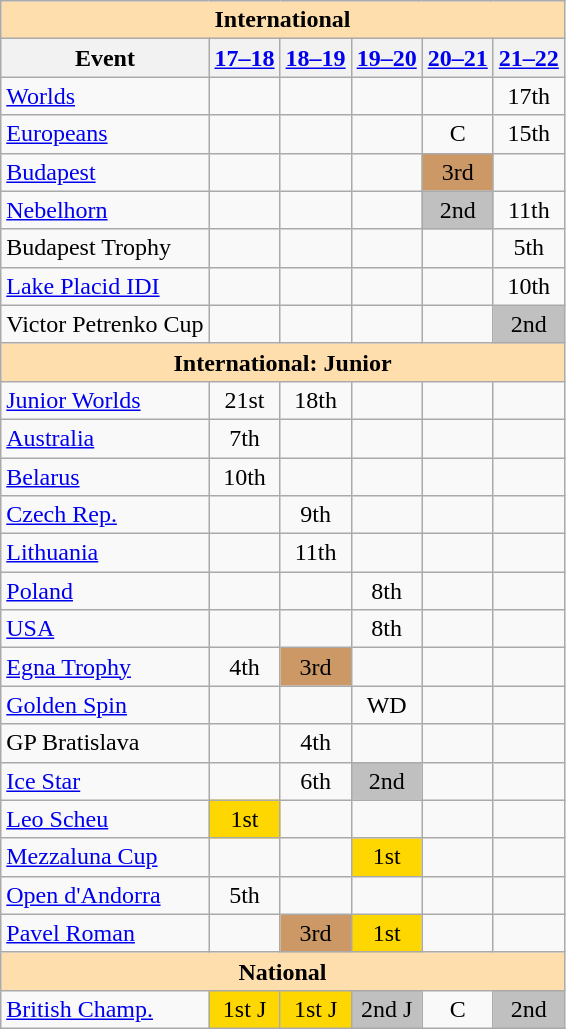<table class="wikitable" style="text-align:center">
<tr>
<th colspan="6" style="background-color: #ffdead; " align="center">International</th>
</tr>
<tr>
<th>Event</th>
<th><a href='#'>17–18</a></th>
<th><a href='#'>18–19</a></th>
<th><a href='#'>19–20</a></th>
<th><a href='#'>20–21</a></th>
<th><a href='#'>21–22</a></th>
</tr>
<tr>
<td align=left><a href='#'>Worlds</a></td>
<td></td>
<td></td>
<td></td>
<td></td>
<td>17th</td>
</tr>
<tr>
<td align=left><a href='#'>Europeans</a></td>
<td></td>
<td></td>
<td></td>
<td>C</td>
<td>15th</td>
</tr>
<tr>
<td align=left> <a href='#'>Budapest</a></td>
<td></td>
<td></td>
<td></td>
<td bgcolor=cc9966>3rd</td>
<td></td>
</tr>
<tr>
<td align=left> <a href='#'>Nebelhorn</a></td>
<td></td>
<td></td>
<td></td>
<td bgcolor=silver>2nd</td>
<td>11th</td>
</tr>
<tr>
<td align=left>Budapest Trophy</td>
<td></td>
<td></td>
<td></td>
<td></td>
<td>5th</td>
</tr>
<tr>
<td align=left><a href='#'>Lake Placid IDI</a></td>
<td></td>
<td></td>
<td></td>
<td></td>
<td>10th</td>
</tr>
<tr>
<td align=left>Victor Petrenko Cup</td>
<td></td>
<td></td>
<td></td>
<td></td>
<td bgcolor=silver>2nd</td>
</tr>
<tr>
<th colspan="6" style="background-color: #ffdead; " align="center">International: Junior</th>
</tr>
<tr>
<td align="left"><a href='#'>Junior Worlds</a></td>
<td>21st</td>
<td>18th</td>
<td></td>
<td></td>
<td></td>
</tr>
<tr>
<td align="left"> <a href='#'>Australia</a></td>
<td>7th</td>
<td></td>
<td></td>
<td></td>
<td></td>
</tr>
<tr>
<td align="left"> <a href='#'>Belarus</a></td>
<td>10th</td>
<td></td>
<td></td>
<td></td>
<td></td>
</tr>
<tr>
<td align="left"> <a href='#'>Czech Rep.</a></td>
<td></td>
<td>9th</td>
<td></td>
<td></td>
<td></td>
</tr>
<tr>
<td align="left"> <a href='#'>Lithuania</a></td>
<td></td>
<td>11th</td>
<td></td>
<td></td>
<td></td>
</tr>
<tr>
<td align="left"> <a href='#'>Poland</a></td>
<td></td>
<td></td>
<td>8th</td>
<td></td>
<td></td>
</tr>
<tr>
<td align="left"> <a href='#'>USA</a></td>
<td></td>
<td></td>
<td>8th</td>
<td></td>
<td></td>
</tr>
<tr>
<td align="left"><a href='#'>Egna Trophy</a></td>
<td>4th</td>
<td bgcolor="cc9966">3rd</td>
<td></td>
<td></td>
<td></td>
</tr>
<tr>
<td align=left><a href='#'>Golden Spin</a></td>
<td></td>
<td></td>
<td>WD</td>
<td></td>
<td></td>
</tr>
<tr>
<td align="left">GP Bratislava</td>
<td></td>
<td>4th</td>
<td></td>
<td></td>
<td></td>
</tr>
<tr>
<td align="left"><a href='#'>Ice Star</a></td>
<td></td>
<td>6th</td>
<td bgcolor="silver">2nd</td>
<td></td>
<td></td>
</tr>
<tr>
<td align="left"><a href='#'>Leo Scheu</a></td>
<td bgcolor="gold">1st</td>
<td></td>
<td></td>
<td></td>
<td></td>
</tr>
<tr>
<td align="left"><a href='#'>Mezzaluna Cup</a></td>
<td></td>
<td></td>
<td bgcolor="gold">1st</td>
<td></td>
<td></td>
</tr>
<tr>
<td align="left"><a href='#'>Open d'Andorra</a></td>
<td>5th</td>
<td></td>
<td></td>
<td></td>
<td></td>
</tr>
<tr>
<td align="left"><a href='#'>Pavel Roman</a></td>
<td></td>
<td bgcolor="cc9966">3rd</td>
<td bgcolor="gold">1st</td>
<td></td>
<td></td>
</tr>
<tr>
<th colspan="6" style="background-color: #ffdead; " align="center">National</th>
</tr>
<tr>
<td align="left"><a href='#'>British Champ.</a></td>
<td bgcolor="gold">1st J</td>
<td bgcolor="gold">1st J</td>
<td bgcolor="silver">2nd J</td>
<td>C</td>
<td bgcolor="silver">2nd</td>
</tr>
</table>
